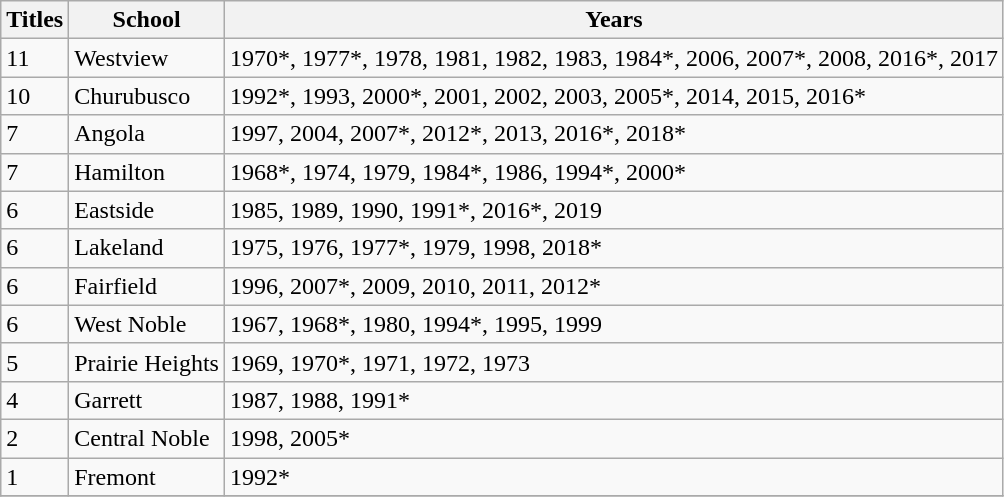<table class="wikitable">
<tr>
<th>Titles</th>
<th>School</th>
<th>Years</th>
</tr>
<tr>
<td>11</td>
<td>Westview</td>
<td>1970*, 1977*, 1978, 1981, 1982, 1983, 1984*, 2006, 2007*, 2008, 2016*, 2017</td>
</tr>
<tr>
<td>10</td>
<td>Churubusco</td>
<td>1992*, 1993, 2000*, 2001, 2002, 2003, 2005*, 2014, 2015, 2016*</td>
</tr>
<tr>
<td>7</td>
<td>Angola</td>
<td>1997, 2004, 2007*, 2012*, 2013, 2016*, 2018*</td>
</tr>
<tr>
<td>7</td>
<td>Hamilton</td>
<td>1968*, 1974, 1979, 1984*, 1986, 1994*, 2000*</td>
</tr>
<tr>
<td>6</td>
<td>Eastside</td>
<td>1985, 1989, 1990, 1991*, 2016*, 2019</td>
</tr>
<tr>
<td>6</td>
<td>Lakeland</td>
<td>1975, 1976, 1977*, 1979, 1998, 2018*</td>
</tr>
<tr>
<td>6</td>
<td>Fairfield</td>
<td>1996, 2007*, 2009, 2010, 2011, 2012*</td>
</tr>
<tr>
<td>6</td>
<td>West Noble</td>
<td>1967, 1968*, 1980, 1994*, 1995, 1999</td>
</tr>
<tr>
<td>5</td>
<td>Prairie Heights</td>
<td>1969, 1970*, 1971, 1972, 1973</td>
</tr>
<tr>
<td>4</td>
<td>Garrett</td>
<td>1987, 1988, 1991*</td>
</tr>
<tr>
<td>2</td>
<td>Central Noble</td>
<td>1998, 2005*</td>
</tr>
<tr>
<td>1</td>
<td>Fremont</td>
<td>1992*</td>
</tr>
<tr>
</tr>
</table>
